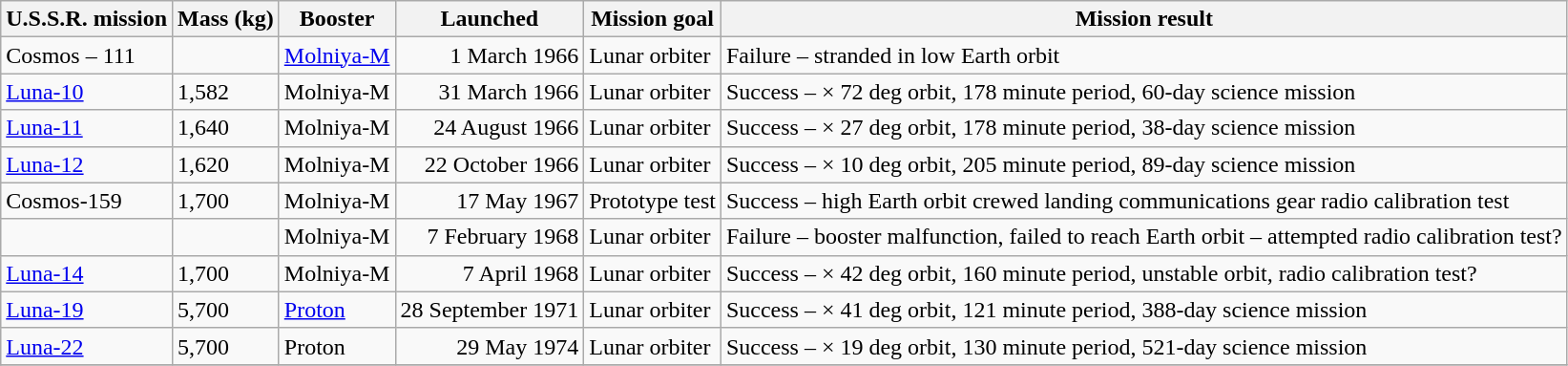<table class="wikitable" style=" background: #f9f9f9; border-collapse: collapse;">
<tr>
<th align=center>U.S.S.R. mission</th>
<th align=center>Mass (kg)</th>
<th align=center>Booster</th>
<th align=center>Launched</th>
<th align=center>Mission goal</th>
<th align=center>Mission result</th>
</tr>
<tr>
<td>Cosmos – 111</td>
<td></td>
<td><a href='#'>Molniya-M</a></td>
<td align="right">1 March 1966</td>
<td>Lunar orbiter</td>
<td><span>Failure</span> – stranded in low Earth orbit</td>
</tr>
<tr>
<td><a href='#'>Luna-10</a></td>
<td>1,582</td>
<td>Molniya-M</td>
<td align="right">31 March 1966</td>
<td>Lunar orbiter</td>
<td><span>Success</span> –  × 72 deg orbit, 178 minute period, 60-day science mission</td>
</tr>
<tr>
<td><a href='#'>Luna-11</a></td>
<td>1,640</td>
<td>Molniya-M</td>
<td align="right">24 August 1966</td>
<td>Lunar orbiter</td>
<td><span>Success</span> –  × 27 deg orbit, 178 minute period, 38-day science mission</td>
</tr>
<tr>
<td><a href='#'>Luna-12</a></td>
<td>1,620</td>
<td>Molniya-M</td>
<td align="right">22 October 1966</td>
<td>Lunar orbiter</td>
<td><span>Success</span> –  × 10 deg orbit, 205 minute period, 89-day science mission</td>
</tr>
<tr>
<td>Cosmos-159</td>
<td>1,700</td>
<td>Molniya-M</td>
<td align="right">17 May 1967</td>
<td>Prototype test</td>
<td><span>Success</span> – high Earth orbit crewed landing communications gear radio calibration test</td>
</tr>
<tr>
<td></td>
<td></td>
<td>Molniya-M</td>
<td align="right">7 February 1968</td>
<td>Lunar orbiter</td>
<td><span>Failure</span> – booster malfunction, failed to reach Earth orbit – attempted radio calibration test?</td>
</tr>
<tr>
<td><a href='#'>Luna-14</a></td>
<td>1,700</td>
<td>Molniya-M</td>
<td align="right">7 April 1968</td>
<td>Lunar orbiter</td>
<td><span>Success</span> –  × 42 deg orbit, 160 minute period, unstable orbit, radio calibration test?</td>
</tr>
<tr>
<td><a href='#'>Luna-19</a></td>
<td>5,700</td>
<td><a href='#'>Proton</a></td>
<td align="right">28 September 1971</td>
<td>Lunar orbiter</td>
<td><span>Success</span> –  × 41 deg orbit, 121 minute period, 388-day science mission</td>
</tr>
<tr>
<td><a href='#'>Luna-22</a></td>
<td>5,700</td>
<td>Proton</td>
<td align="right">29 May 1974</td>
<td>Lunar orbiter</td>
<td><span>Success</span> –  × 19 deg orbit, 130 minute period, 521-day science mission</td>
</tr>
<tr>
</tr>
</table>
